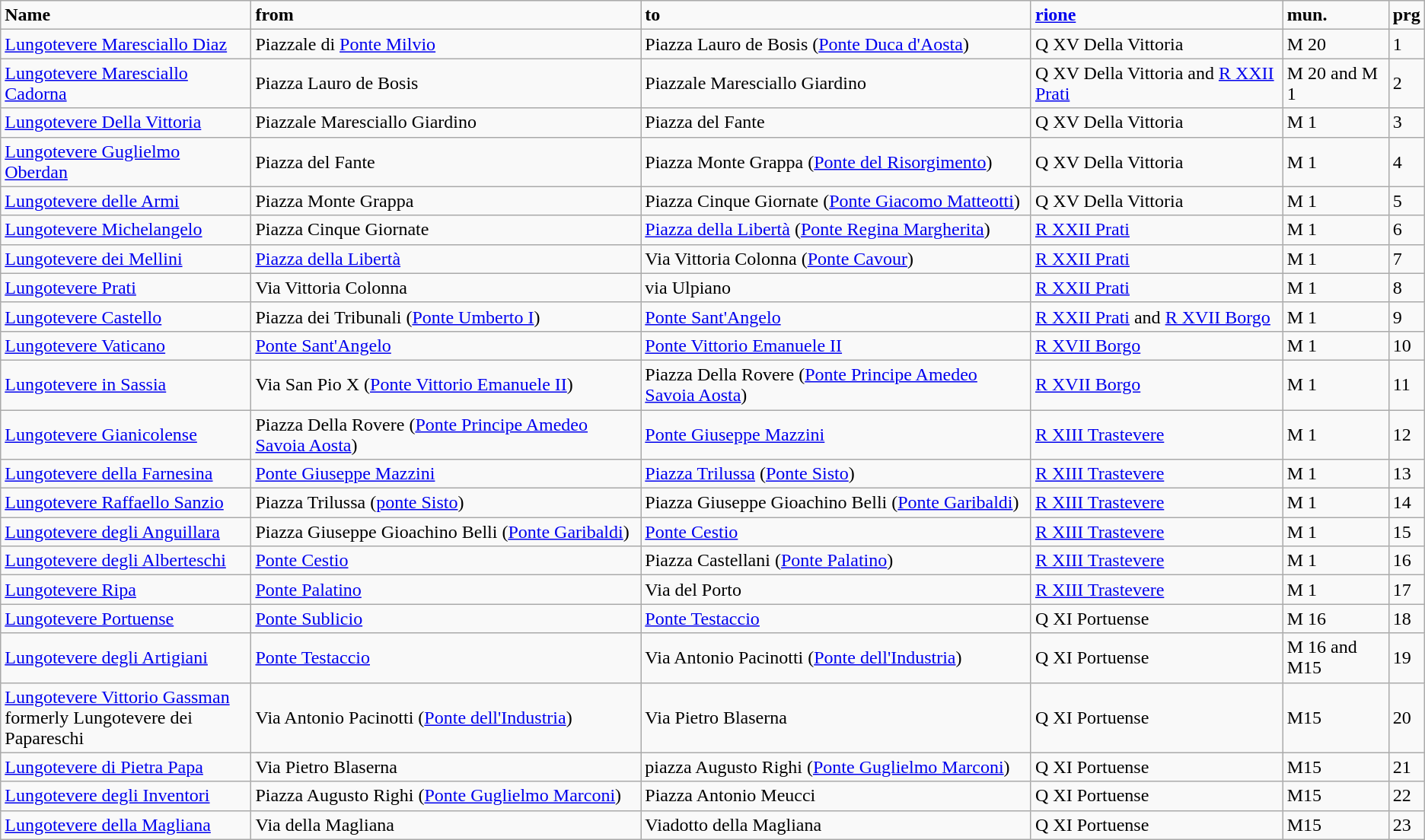<table class="wikitable" style="border:1px solid black">
<tr>
<td><strong>Name</strong></td>
<td><strong>from</strong></td>
<td><strong>to</strong></td>
<td><strong><a href='#'>rione</a></strong></td>
<td><strong>mun.</strong></td>
<td><strong>prg</strong></td>
</tr>
<tr>
<td><a href='#'>Lungotevere Maresciallo Diaz</a></td>
<td>Piazzale di <a href='#'>Ponte Milvio</a></td>
<td>Piazza Lauro de Bosis (<a href='#'>Ponte Duca d'Aosta</a>)</td>
<td>Q XV Della Vittoria</td>
<td>M 20</td>
<td>1</td>
</tr>
<tr>
<td><a href='#'>Lungotevere Maresciallo Cadorna</a></td>
<td>Piazza Lauro de Bosis</td>
<td>Piazzale Maresciallo Giardino</td>
<td>Q XV Della Vittoria and <a href='#'>R XXII Prati</a></td>
<td>M 20 and M 1</td>
<td>2</td>
</tr>
<tr>
<td><a href='#'>Lungotevere Della Vittoria</a></td>
<td>Piazzale Maresciallo Giardino</td>
<td>Piazza del Fante</td>
<td>Q XV Della Vittoria</td>
<td>M 1</td>
<td>3</td>
</tr>
<tr>
<td><a href='#'>Lungotevere Guglielmo Oberdan</a></td>
<td>Piazza del Fante</td>
<td>Piazza Monte Grappa (<a href='#'>Ponte del Risorgimento</a>)</td>
<td>Q XV Della Vittoria</td>
<td>M 1</td>
<td>4</td>
</tr>
<tr>
<td><a href='#'>Lungotevere delle Armi</a></td>
<td>Piazza Monte Grappa</td>
<td>Piazza Cinque Giornate (<a href='#'>Ponte Giacomo Matteotti</a>)</td>
<td>Q XV Della Vittoria</td>
<td>M 1</td>
<td>5</td>
</tr>
<tr>
<td><a href='#'>Lungotevere Michelangelo</a></td>
<td>Piazza Cinque Giornate</td>
<td><a href='#'>Piazza della Libertà</a> (<a href='#'>Ponte Regina Margherita</a>)</td>
<td><a href='#'>R XXII Prati</a></td>
<td>M 1</td>
<td>6</td>
</tr>
<tr>
<td><a href='#'>Lungotevere dei Mellini</a></td>
<td><a href='#'>Piazza della Libertà</a></td>
<td>Via Vittoria Colonna (<a href='#'>Ponte Cavour</a>)</td>
<td><a href='#'>R XXII Prati</a></td>
<td>M 1</td>
<td>7</td>
</tr>
<tr>
<td><a href='#'>Lungotevere Prati</a></td>
<td>Via Vittoria Colonna</td>
<td>via Ulpiano</td>
<td><a href='#'>R XXII Prati</a></td>
<td>M 1</td>
<td>8</td>
</tr>
<tr>
<td><a href='#'>Lungotevere Castello</a></td>
<td>Piazza dei Tribunali (<a href='#'>Ponte Umberto I</a>)</td>
<td><a href='#'>Ponte Sant'Angelo</a></td>
<td><a href='#'>R XXII Prati</a> and <a href='#'>R XVII Borgo</a></td>
<td>M 1</td>
<td>9</td>
</tr>
<tr>
<td><a href='#'>Lungotevere Vaticano</a></td>
<td><a href='#'>Ponte Sant'Angelo</a></td>
<td><a href='#'>Ponte Vittorio Emanuele II</a></td>
<td><a href='#'>R XVII Borgo</a></td>
<td>M 1</td>
<td>10</td>
</tr>
<tr>
<td><a href='#'>Lungotevere in Sassia</a></td>
<td>Via San Pio X (<a href='#'>Ponte Vittorio Emanuele II</a>)</td>
<td>Piazza Della Rovere (<a href='#'>Ponte Principe Amedeo Savoia Aosta</a>)</td>
<td><a href='#'>R XVII Borgo</a></td>
<td>M 1</td>
<td>11</td>
</tr>
<tr>
<td><a href='#'>Lungotevere Gianicolense</a></td>
<td>Piazza Della Rovere (<a href='#'>Ponte Principe Amedeo Savoia Aosta</a>)</td>
<td><a href='#'>Ponte Giuseppe Mazzini</a></td>
<td><a href='#'>R XIII Trastevere</a></td>
<td>M 1</td>
<td>12</td>
</tr>
<tr>
<td><a href='#'>Lungotevere della Farnesina</a></td>
<td><a href='#'>Ponte Giuseppe Mazzini</a></td>
<td><a href='#'>Piazza Trilussa</a> (<a href='#'>Ponte Sisto</a>)</td>
<td><a href='#'>R XIII Trastevere</a></td>
<td>M 1</td>
<td>13</td>
</tr>
<tr>
<td><a href='#'>Lungotevere Raffaello Sanzio</a></td>
<td>Piazza Trilussa (<a href='#'>ponte Sisto</a>)</td>
<td>Piazza Giuseppe Gioachino Belli (<a href='#'>Ponte Garibaldi</a>)</td>
<td><a href='#'>R XIII Trastevere</a></td>
<td>M 1</td>
<td>14</td>
</tr>
<tr>
<td><a href='#'>Lungotevere degli Anguillara</a></td>
<td>Piazza Giuseppe Gioachino Belli (<a href='#'>Ponte Garibaldi</a>)</td>
<td><a href='#'>Ponte Cestio</a></td>
<td><a href='#'>R XIII Trastevere</a></td>
<td>M 1</td>
<td>15</td>
</tr>
<tr>
<td><a href='#'>Lungotevere degli Alberteschi</a></td>
<td><a href='#'>Ponte Cestio</a></td>
<td>Piazza Castellani (<a href='#'>Ponte Palatino</a>)</td>
<td><a href='#'>R XIII Trastevere</a></td>
<td>M 1</td>
<td>16</td>
</tr>
<tr>
<td><a href='#'>Lungotevere Ripa</a></td>
<td><a href='#'>Ponte Palatino</a></td>
<td>Via del Porto</td>
<td><a href='#'>R XIII Trastevere</a></td>
<td>M 1</td>
<td>17</td>
</tr>
<tr>
<td><a href='#'>Lungotevere Portuense</a></td>
<td><a href='#'>Ponte Sublicio</a></td>
<td><a href='#'>Ponte Testaccio</a></td>
<td>Q XI Portuense</td>
<td>M 16</td>
<td>18</td>
</tr>
<tr>
<td><a href='#'>Lungotevere degli Artigiani</a></td>
<td><a href='#'>Ponte Testaccio</a></td>
<td>Via Antonio Pacinotti (<a href='#'>Ponte dell'Industria</a>)</td>
<td>Q XI Portuense</td>
<td>M 16 and M15</td>
<td>19</td>
</tr>
<tr>
<td><a href='#'>Lungotevere Vittorio Gassman</a><br>formerly Lungotevere dei Papareschi</td>
<td>Via Antonio Pacinotti (<a href='#'>Ponte dell'Industria</a>)</td>
<td>Via Pietro Blaserna</td>
<td>Q XI Portuense</td>
<td>M15</td>
<td>20</td>
</tr>
<tr>
<td><a href='#'>Lungotevere di Pietra Papa</a></td>
<td>Via Pietro Blaserna</td>
<td>piazza Augusto Righi (<a href='#'>Ponte Guglielmo Marconi</a>)</td>
<td>Q XI Portuense</td>
<td>M15</td>
<td>21</td>
</tr>
<tr>
<td><a href='#'>Lungotevere degli Inventori</a></td>
<td>Piazza Augusto Righi (<a href='#'>Ponte Guglielmo Marconi</a>)</td>
<td>Piazza Antonio Meucci</td>
<td>Q XI Portuense</td>
<td>M15</td>
<td>22</td>
</tr>
<tr>
<td><a href='#'>Lungotevere della Magliana</a></td>
<td>Via della Magliana</td>
<td>Viadotto della Magliana</td>
<td>Q XI Portuense</td>
<td>M15</td>
<td>23</td>
</tr>
</table>
